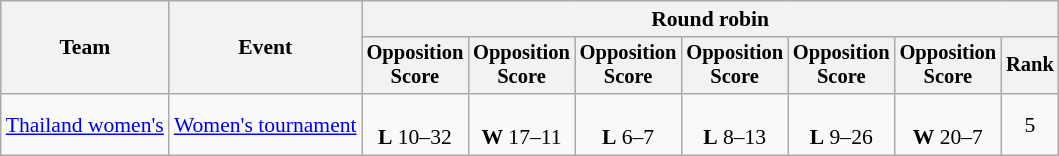<table class=wikitable style=font-size:90%;text-align:center>
<tr>
<th rowspan=2>Team</th>
<th rowspan=2>Event</th>
<th colspan=7>Round robin</th>
</tr>
<tr style="font-size:95%">
<th>Opposition<br>Score</th>
<th>Opposition<br>Score</th>
<th>Opposition<br>Score</th>
<th>Opposition<br>Score</th>
<th>Opposition<br>Score</th>
<th>Opposition<br>Score</th>
<th>Rank</th>
</tr>
<tr>
<td align=left><a href='#'>Thailand women's</a></td>
<td align=left><a href='#'>Women's tournament</a></td>
<td><br><strong>L</strong> 10–32</td>
<td><br><strong>W</strong> 17–11</td>
<td><br><strong>L</strong> 6–7</td>
<td><br><strong>L</strong> 8–13</td>
<td><br><strong>L</strong> 9–26</td>
<td><br><strong>W</strong> 20–7</td>
<td>5</td>
</tr>
</table>
